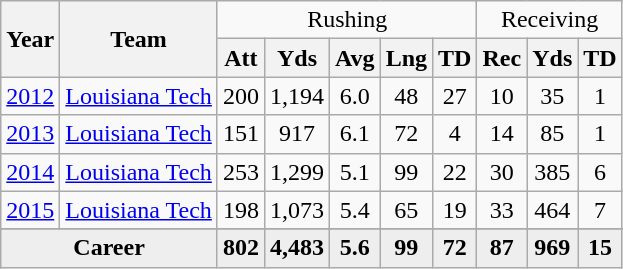<table class="wikitable" style="text-align:center;">
<tr>
<th rowspan="2">Year</th>
<th rowspan="2">Team</th>
<td colspan="5">Rushing</td>
<td colspan="3">Receiving</td>
</tr>
<tr>
<th>Att</th>
<th>Yds</th>
<th>Avg</th>
<th>Lng</th>
<th>TD</th>
<th>Rec</th>
<th>Yds</th>
<th>TD</th>
</tr>
<tr>
<td><a href='#'>2012</a></td>
<td><a href='#'>Louisiana Tech</a></td>
<td>200</td>
<td>1,194</td>
<td>6.0</td>
<td>48</td>
<td>27</td>
<td>10</td>
<td>35</td>
<td>1</td>
</tr>
<tr>
<td><a href='#'>2013</a></td>
<td><a href='#'>Louisiana Tech</a></td>
<td>151</td>
<td>917</td>
<td>6.1</td>
<td>72</td>
<td>4</td>
<td>14</td>
<td>85</td>
<td>1</td>
</tr>
<tr>
<td><a href='#'>2014</a></td>
<td><a href='#'>Louisiana Tech</a></td>
<td>253</td>
<td>1,299</td>
<td>5.1</td>
<td>99</td>
<td>22</td>
<td>30</td>
<td>385</td>
<td>6</td>
</tr>
<tr>
<td><a href='#'>2015</a></td>
<td><a href='#'>Louisiana Tech</a></td>
<td>198</td>
<td>1,073</td>
<td>5.4</td>
<td>65</td>
<td>19</td>
<td>33</td>
<td>464</td>
<td>7</td>
</tr>
<tr>
</tr>
<tr style="background:#eee; font-weight:bold; color:black;">
<td colspan=2>Career</td>
<td>802</td>
<td>4,483</td>
<td>5.6</td>
<td>99</td>
<td>72</td>
<td>87</td>
<td>969</td>
<td>15</td>
</tr>
</table>
